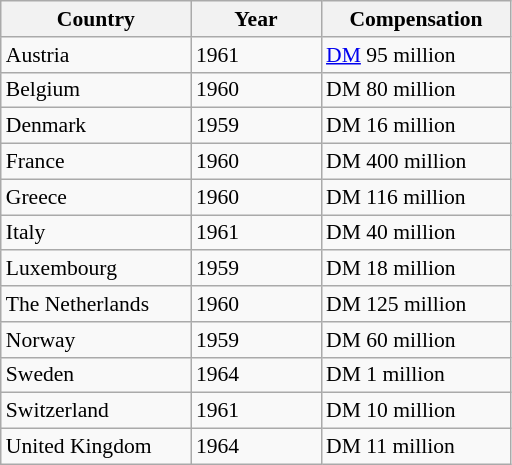<table class="sortable wikitable" style="font-size:90%;">
<tr>
<th style="width:120px;">Country</th>
<th style="width:80px;">Year</th>
<th style="width:120px;">Compensation</th>
</tr>
<tr>
<td>Austria</td>
<td>1961</td>
<td><a href='#'>DM</a> 95 million</td>
</tr>
<tr>
<td>Belgium</td>
<td>1960</td>
<td>DM 80 million</td>
</tr>
<tr>
<td>Denmark</td>
<td>1959</td>
<td>DM 16 million</td>
</tr>
<tr>
<td>France</td>
<td>1960</td>
<td>DM 400 million</td>
</tr>
<tr>
<td>Greece</td>
<td>1960</td>
<td>DM 116 million</td>
</tr>
<tr>
<td>Italy</td>
<td>1961</td>
<td>DM 40 million</td>
</tr>
<tr>
<td>Luxembourg</td>
<td>1959</td>
<td>DM 18 million</td>
</tr>
<tr>
<td>The Netherlands</td>
<td>1960</td>
<td>DM 125 million</td>
</tr>
<tr>
<td>Norway</td>
<td>1959</td>
<td>DM 60 million</td>
</tr>
<tr>
<td>Sweden</td>
<td>1964</td>
<td>DM 1 million</td>
</tr>
<tr>
<td>Switzerland</td>
<td>1961</td>
<td>DM 10 million</td>
</tr>
<tr>
<td>United Kingdom</td>
<td>1964</td>
<td>DM 11 million</td>
</tr>
</table>
